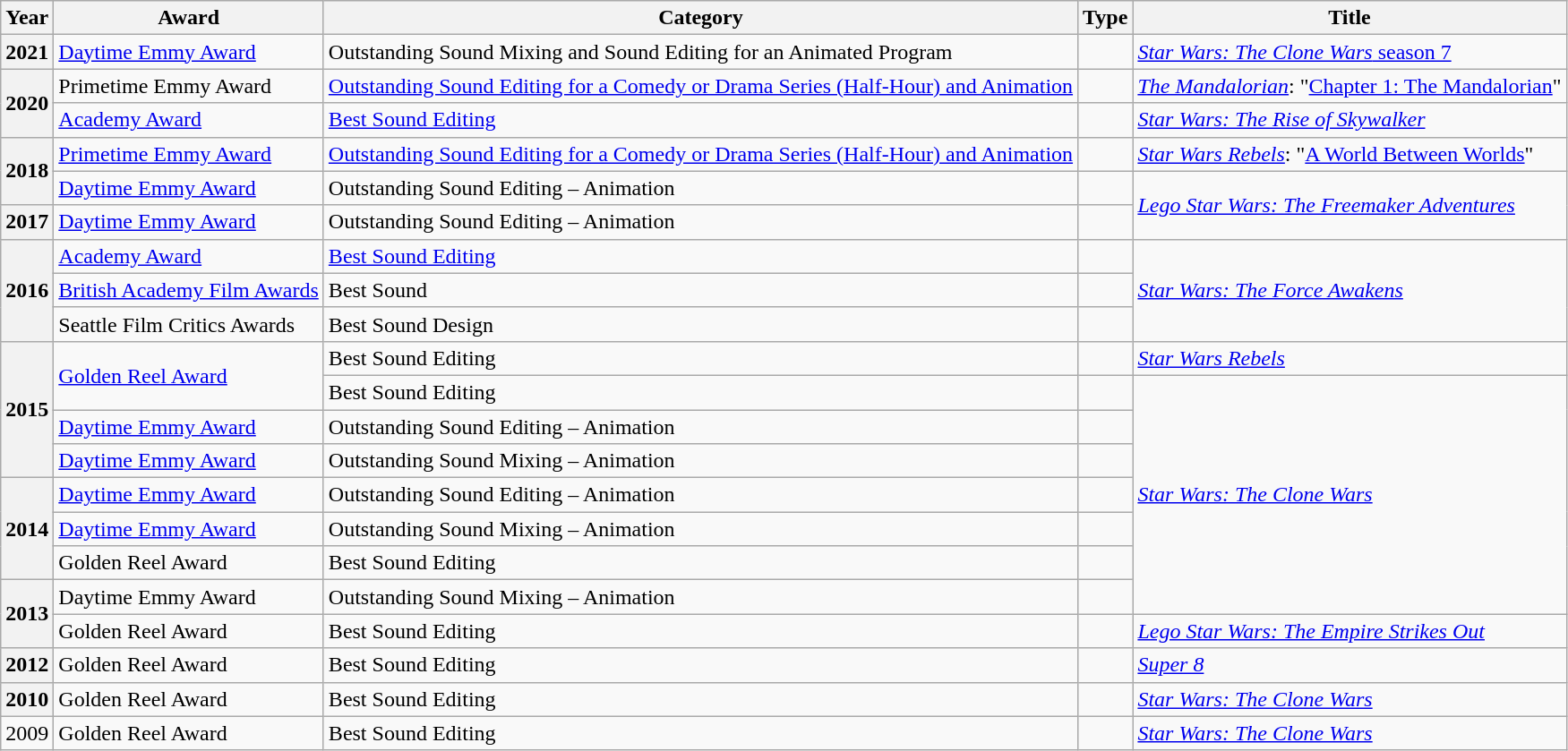<table class=wikitable>
<tr>
<th>Year</th>
<th>Award</th>
<th>Category</th>
<th>Type</th>
<th>Title</th>
</tr>
<tr>
<th>2021</th>
<td><a href='#'>Daytime Emmy Award</a></td>
<td>Outstanding Sound Mixing and Sound Editing for an Animated Program</td>
<td></td>
<td><a href='#'><em>Star Wars: The Clone Wars</em> season 7</a></td>
</tr>
<tr>
<th rowspan="2">2020</th>
<td>Primetime Emmy Award</td>
<td><a href='#'>Outstanding Sound Editing for a Comedy or Drama Series (Half-Hour) and Animation</a></td>
<td></td>
<td><em><a href='#'>The Mandalorian</a></em>: "<a href='#'>Chapter 1: The Mandalorian</a>"</td>
</tr>
<tr>
<td><a href='#'>Academy Award</a></td>
<td><a href='#'>Best Sound Editing</a></td>
<td></td>
<td><em><a href='#'>Star Wars: The Rise of Skywalker</a></em></td>
</tr>
<tr>
<th rowspan="2">2018</th>
<td><a href='#'>Primetime Emmy Award</a></td>
<td><a href='#'>Outstanding Sound Editing for a Comedy or Drama Series (Half-Hour) and Animation</a></td>
<td></td>
<td><em><a href='#'>Star Wars Rebels</a></em>: "<a href='#'>A World Between Worlds</a>"</td>
</tr>
<tr>
<td><a href='#'>Daytime Emmy Award</a></td>
<td>Outstanding Sound Editing – Animation</td>
<td></td>
<td rowspan="2"><em><a href='#'>Lego Star Wars: The Freemaker Adventures</a></em></td>
</tr>
<tr>
<th>2017</th>
<td><a href='#'>Daytime Emmy Award</a></td>
<td>Outstanding Sound Editing – Animation</td>
<td></td>
</tr>
<tr>
<th rowspan="3">2016</th>
<td><a href='#'>Academy Award</a></td>
<td><a href='#'>Best Sound Editing</a></td>
<td></td>
<td rowspan="3"><em><a href='#'>Star Wars: The Force Awakens</a></em></td>
</tr>
<tr>
<td><a href='#'>British Academy Film Awards</a></td>
<td>Best Sound</td>
<td></td>
</tr>
<tr>
<td>Seattle Film Critics Awards</td>
<td>Best Sound Design</td>
<td></td>
</tr>
<tr>
<th rowspan="4">2015</th>
<td rowspan="2"><a href='#'>Golden Reel Award</a></td>
<td>Best Sound Editing</td>
<td></td>
<td><em><a href='#'>Star Wars Rebels</a></em></td>
</tr>
<tr>
<td>Best Sound Editing</td>
<td></td>
<td rowspan="7"><em><a href='#'>Star Wars: The Clone Wars</a></em></td>
</tr>
<tr>
<td><a href='#'>Daytime Emmy Award</a></td>
<td>Outstanding Sound Editing – Animation</td>
<td></td>
</tr>
<tr>
<td><a href='#'>Daytime Emmy Award</a></td>
<td>Outstanding Sound Mixing – Animation</td>
<td></td>
</tr>
<tr>
<th rowspan="3">2014</th>
<td><a href='#'>Daytime Emmy Award</a></td>
<td>Outstanding Sound Editing – Animation</td>
<td></td>
</tr>
<tr>
<td><a href='#'>Daytime Emmy Award</a></td>
<td>Outstanding Sound Mixing – Animation</td>
<td></td>
</tr>
<tr>
<td>Golden Reel Award</td>
<td>Best Sound Editing</td>
<td></td>
</tr>
<tr>
<th rowspan="2">2013</th>
<td>Daytime Emmy Award</td>
<td>Outstanding Sound Mixing – Animation</td>
<td></td>
</tr>
<tr>
<td>Golden Reel Award</td>
<td>Best Sound Editing</td>
<td></td>
<td><em><a href='#'>Lego Star Wars: The Empire Strikes Out</a></em></td>
</tr>
<tr>
<th>2012</th>
<td>Golden Reel Award</td>
<td>Best Sound Editing</td>
<td></td>
<td><em><a href='#'>Super 8</a></em></td>
</tr>
<tr>
<th>2010</th>
<td>Golden Reel Award</td>
<td>Best Sound Editing</td>
<td></td>
<td><em><a href='#'>Star Wars: The Clone Wars</a></em></td>
</tr>
<tr>
<td>2009</td>
<td>Golden Reel Award</td>
<td>Best Sound Editing</td>
<td></td>
<td><em><a href='#'>Star Wars: The Clone Wars</a></em></td>
</tr>
</table>
